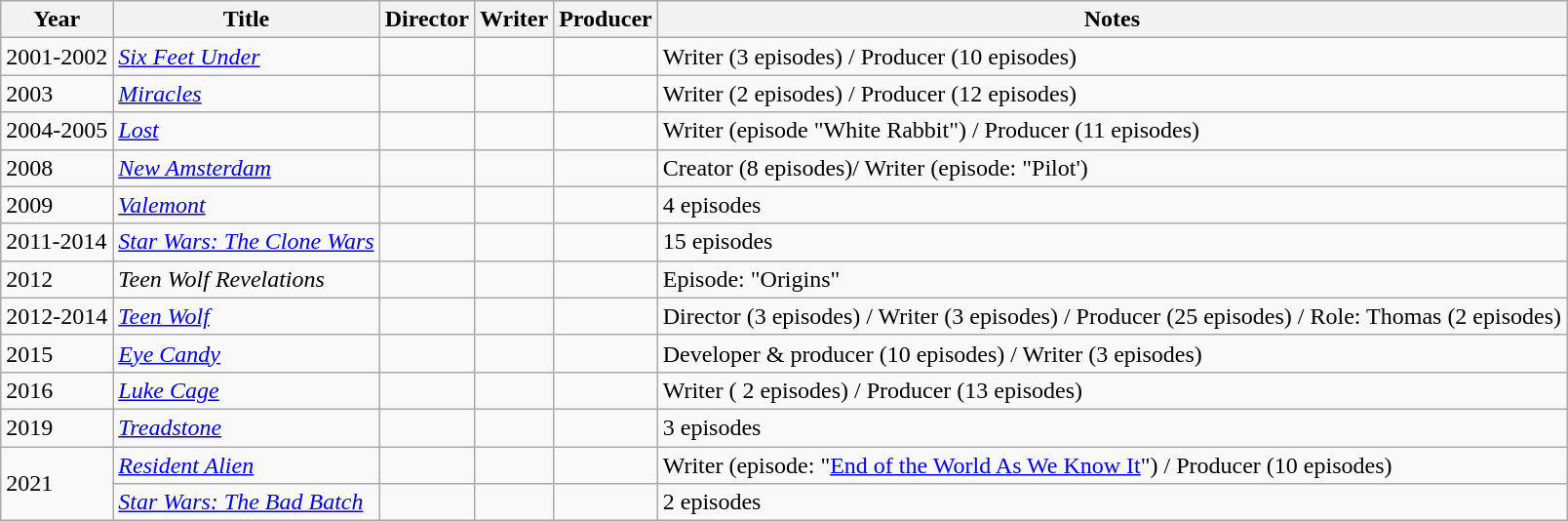<table class="wikitable sortable">
<tr>
<th>Year</th>
<th>Title</th>
<th>Director</th>
<th>Writer</th>
<th>Producer</th>
<th>Notes</th>
</tr>
<tr>
<td>2001-2002</td>
<td><em><a href='#'>Six Feet Under</a></em></td>
<td></td>
<td></td>
<td></td>
<td>Writer (3 episodes) / Producer (10 episodes)</td>
</tr>
<tr>
<td>2003</td>
<td><em><a href='#'>Miracles</a></em></td>
<td></td>
<td></td>
<td></td>
<td>Writer (2 episodes) / Producer (12 episodes)</td>
</tr>
<tr>
<td>2004-2005</td>
<td><em><a href='#'>Lost</a></em></td>
<td></td>
<td></td>
<td></td>
<td>Writer (episode "White Rabbit") / Producer (11 episodes)</td>
</tr>
<tr>
<td>2008</td>
<td><em><a href='#'>New Amsterdam</a></em></td>
<td></td>
<td></td>
<td></td>
<td>Creator (8 episodes)/ Writer (episode: "Pilot')</td>
</tr>
<tr>
<td>2009</td>
<td><em><a href='#'>Valemont</a></em></td>
<td></td>
<td></td>
<td></td>
<td>4 episodes</td>
</tr>
<tr>
<td>2011-2014</td>
<td><em><a href='#'>Star Wars: The Clone Wars</a></em></td>
<td></td>
<td></td>
<td></td>
<td>15 episodes</td>
</tr>
<tr>
<td>2012</td>
<td><em>Teen Wolf Revelations</em></td>
<td></td>
<td></td>
<td></td>
<td>Episode: "Origins"</td>
</tr>
<tr>
<td>2012-2014</td>
<td><em><a href='#'>Teen Wolf</a></em></td>
<td></td>
<td></td>
<td></td>
<td>Director (3 episodes)  / Writer (3 episodes) / Producer (25 episodes) / Role: Thomas (2 episodes)</td>
</tr>
<tr>
<td>2015</td>
<td><em><a href='#'>Eye Candy</a></em></td>
<td></td>
<td></td>
<td></td>
<td>Developer & producer (10 episodes) / Writer (3 episodes)</td>
</tr>
<tr>
<td>2016</td>
<td><em><a href='#'>Luke Cage</a></em></td>
<td></td>
<td></td>
<td></td>
<td>Writer ( 2 episodes) / Producer (13 episodes)</td>
</tr>
<tr>
<td>2019</td>
<td><em><a href='#'>Treadstone</a></em></td>
<td></td>
<td></td>
<td></td>
<td>3 episodes</td>
</tr>
<tr>
<td rowspan="2">2021</td>
<td><em><a href='#'>Resident Alien</a></em></td>
<td></td>
<td></td>
<td></td>
<td>Writer (episode: "<a href='#'>End of the World As We Know It</a>") / Producer (10 episodes)</td>
</tr>
<tr>
<td><em><a href='#'>Star Wars: The Bad Batch</a></em></td>
<td></td>
<td></td>
<td></td>
<td>2 episodes</td>
</tr>
</table>
